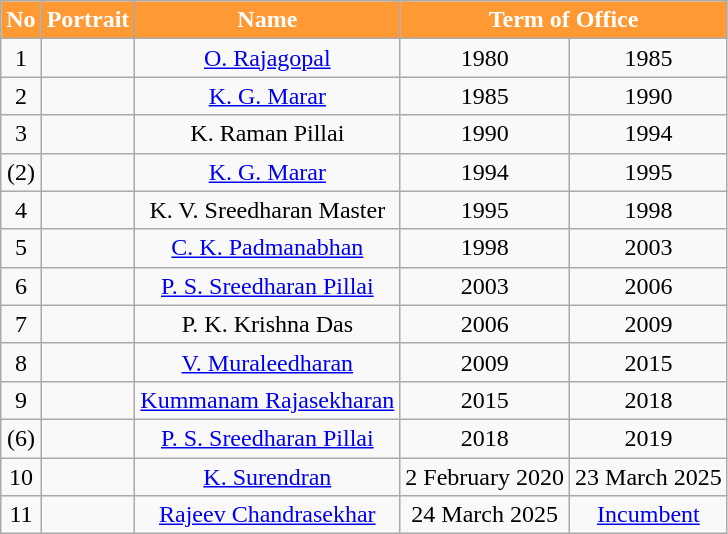<table class="wikitable">
<tr>
<th style="background-color:#FF9933; color:white">No</th>
<th style="background-color:#FF9933; color:white">Portrait</th>
<th style="background-color:#FF9933; color:white">Name</th>
<th colspan="2" style="background-color:#FF9933; color:white">Term of Office</th>
</tr>
<tr style="text-align:center;">
<td>1</td>
<td></td>
<td><a href='#'>O. Rajagopal</a></td>
<td>1980</td>
<td>1985</td>
</tr>
<tr style="text-align:center;">
<td>2</td>
<td></td>
<td><a href='#'>K. G. Marar</a></td>
<td>1985</td>
<td>1990</td>
</tr>
<tr style="text-align:center;">
<td>3</td>
<td></td>
<td>K. Raman Pillai</td>
<td>1990</td>
<td>1994</td>
</tr>
<tr style="text-align:center;">
<td>(2)</td>
<td></td>
<td><a href='#'>K. G. Marar</a></td>
<td>1994</td>
<td>1995</td>
</tr>
<tr style="text-align:center;">
<td>4</td>
<td></td>
<td>K. V. Sreedharan Master</td>
<td>1995</td>
<td>1998</td>
</tr>
<tr style="text-align:center;">
<td>5</td>
<td></td>
<td><a href='#'>C. K. Padmanabhan</a></td>
<td>1998</td>
<td>2003</td>
</tr>
<tr style="text-align:center;">
<td>6</td>
<td></td>
<td><a href='#'>P. S. Sreedharan Pillai</a></td>
<td>2003</td>
<td>2006</td>
</tr>
<tr style="text-align:center;">
<td>7</td>
<td></td>
<td>P. K. Krishna Das</td>
<td>2006</td>
<td>2009</td>
</tr>
<tr style="text-align:center;">
<td>8</td>
<td></td>
<td><a href='#'>V. Muraleedharan</a></td>
<td>2009</td>
<td>2015</td>
</tr>
<tr style="text-align:center;">
<td>9</td>
<td></td>
<td><a href='#'>Kummanam Rajasekharan</a></td>
<td>2015</td>
<td>2018</td>
</tr>
<tr style="text-align:center;">
<td>(6)</td>
<td></td>
<td><a href='#'>P. S. Sreedharan Pillai</a></td>
<td>2018</td>
<td>2019</td>
</tr>
<tr style="text-align:center;">
<td>10</td>
<td></td>
<td><a href='#'>K. Surendran</a></td>
<td>2 February 2020</td>
<td>23 March 2025</td>
</tr>
<tr style="text-align:center;">
<td>11</td>
<td></td>
<td><a href='#'>Rajeev Chandrasekhar</a></td>
<td>24 March 2025</td>
<td><a href='#'>Incumbent</a></td>
</tr>
</table>
